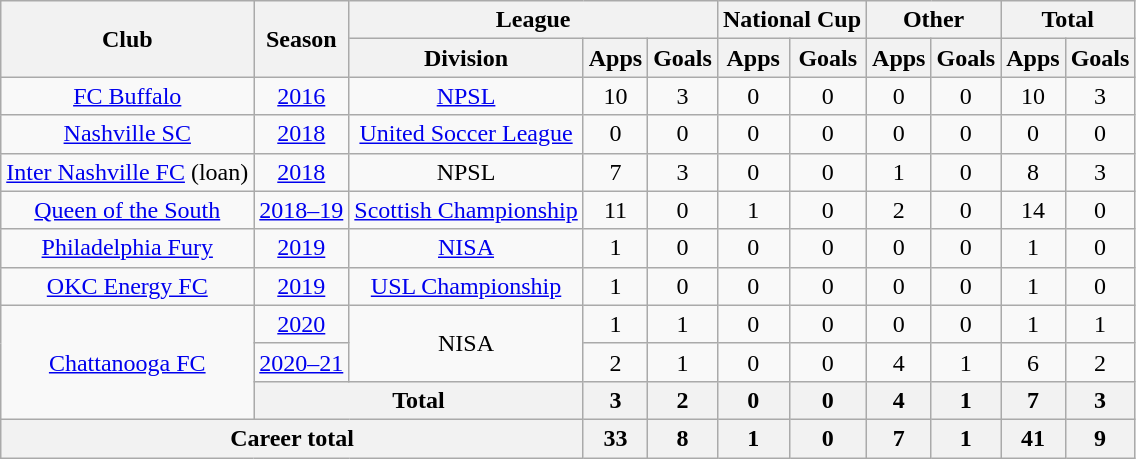<table class="wikitable" style="text-align: center;">
<tr>
<th rowspan="2">Club</th>
<th rowspan="2">Season</th>
<th colspan="3">League</th>
<th colspan="2">National Cup</th>
<th colspan="2">Other</th>
<th colspan="2">Total</th>
</tr>
<tr>
<th>Division</th>
<th>Apps</th>
<th>Goals</th>
<th>Apps</th>
<th>Goals</th>
<th>Apps</th>
<th>Goals</th>
<th>Apps</th>
<th>Goals</th>
</tr>
<tr>
<td><a href='#'>FC Buffalo</a></td>
<td><a href='#'>2016</a></td>
<td><a href='#'>NPSL</a></td>
<td>10</td>
<td>3</td>
<td>0</td>
<td>0</td>
<td>0</td>
<td>0</td>
<td>10</td>
<td>3</td>
</tr>
<tr>
<td><a href='#'>Nashville SC</a></td>
<td><a href='#'>2018</a></td>
<td><a href='#'>United Soccer League</a></td>
<td>0</td>
<td>0</td>
<td>0</td>
<td>0</td>
<td>0</td>
<td>0</td>
<td>0</td>
<td>0</td>
</tr>
<tr>
<td><a href='#'>Inter Nashville FC</a> (loan)</td>
<td><a href='#'>2018</a></td>
<td>NPSL</td>
<td>7</td>
<td>3</td>
<td>0</td>
<td>0</td>
<td>1</td>
<td>0</td>
<td>8</td>
<td>3</td>
</tr>
<tr>
<td><a href='#'>Queen of the South</a></td>
<td><a href='#'>2018–19</a></td>
<td><a href='#'>Scottish Championship</a></td>
<td>11</td>
<td>0</td>
<td>1</td>
<td>0</td>
<td>2</td>
<td>0</td>
<td>14</td>
<td>0</td>
</tr>
<tr>
<td><a href='#'>Philadelphia Fury</a></td>
<td><a href='#'>2019</a></td>
<td><a href='#'>NISA</a></td>
<td>1</td>
<td>0</td>
<td>0</td>
<td>0</td>
<td>0</td>
<td>0</td>
<td>1</td>
<td>0</td>
</tr>
<tr>
<td><a href='#'>OKC Energy FC</a></td>
<td><a href='#'>2019</a></td>
<td><a href='#'>USL Championship</a></td>
<td>1</td>
<td>0</td>
<td>0</td>
<td>0</td>
<td>0</td>
<td>0</td>
<td>1</td>
<td>0</td>
</tr>
<tr>
<td rowspan="3"><a href='#'>Chattanooga FC</a></td>
<td><a href='#'>2020</a></td>
<td rowspan="2">NISA</td>
<td>1</td>
<td>1</td>
<td>0</td>
<td>0</td>
<td>0</td>
<td>0</td>
<td>1</td>
<td>1</td>
</tr>
<tr>
<td><a href='#'>2020–21</a></td>
<td>2</td>
<td>1</td>
<td>0</td>
<td>0</td>
<td>4</td>
<td>1</td>
<td>6</td>
<td>2</td>
</tr>
<tr>
<th colspan="2">Total</th>
<th>3</th>
<th>2</th>
<th>0</th>
<th>0</th>
<th>4</th>
<th>1</th>
<th>7</th>
<th>3</th>
</tr>
<tr>
<th colspan="3">Career total</th>
<th>33</th>
<th>8</th>
<th>1</th>
<th>0</th>
<th>7</th>
<th>1</th>
<th>41</th>
<th>9</th>
</tr>
</table>
